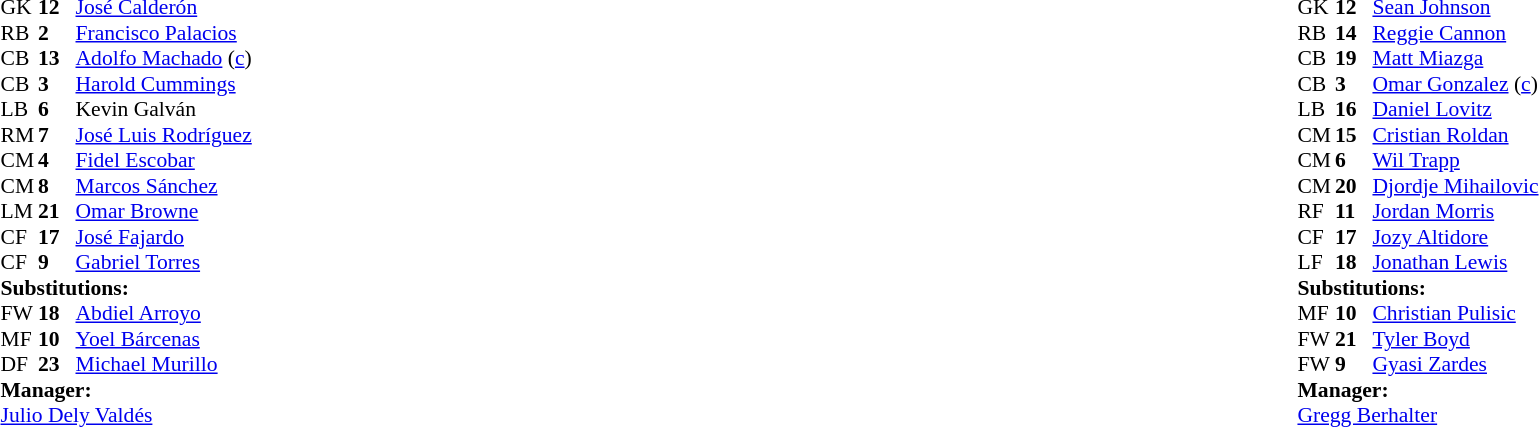<table width="100%">
<tr>
<td valign="top" width="40%"><br><table style="font-size:90%" cellspacing="0" cellpadding="0">
<tr>
<th width=25></th>
<th width=25></th>
</tr>
<tr>
<td>GK</td>
<td><strong>12</strong></td>
<td><a href='#'>José Calderón</a></td>
</tr>
<tr>
<td>RB</td>
<td><strong>2</strong></td>
<td><a href='#'>Francisco Palacios</a></td>
</tr>
<tr>
<td>CB</td>
<td><strong>13</strong></td>
<td><a href='#'>Adolfo Machado</a> (<a href='#'>c</a>)</td>
</tr>
<tr>
<td>CB</td>
<td><strong>3</strong></td>
<td><a href='#'>Harold Cummings</a></td>
</tr>
<tr>
<td>LB</td>
<td><strong>6</strong></td>
<td>Kevin Galván</td>
<td></td>
<td></td>
</tr>
<tr>
<td>RM</td>
<td><strong>7</strong></td>
<td><a href='#'>José Luis Rodríguez</a></td>
</tr>
<tr>
<td>CM</td>
<td><strong>4</strong></td>
<td><a href='#'>Fidel Escobar</a></td>
</tr>
<tr>
<td>CM</td>
<td><strong>8</strong></td>
<td><a href='#'>Marcos Sánchez</a></td>
</tr>
<tr>
<td>LM</td>
<td><strong>21</strong></td>
<td><a href='#'>Omar Browne</a></td>
</tr>
<tr>
<td>CF</td>
<td><strong>17</strong></td>
<td><a href='#'>José Fajardo</a></td>
<td></td>
<td></td>
</tr>
<tr>
<td>CF</td>
<td><strong>9</strong></td>
<td><a href='#'>Gabriel Torres</a></td>
<td></td>
<td></td>
</tr>
<tr>
<td colspan=3><strong>Substitutions:</strong></td>
</tr>
<tr>
<td>FW</td>
<td><strong>18</strong></td>
<td><a href='#'>Abdiel Arroyo</a></td>
<td></td>
<td></td>
</tr>
<tr>
<td>MF</td>
<td><strong>10</strong></td>
<td><a href='#'>Yoel Bárcenas</a></td>
<td></td>
<td></td>
</tr>
<tr>
<td>DF</td>
<td><strong>23</strong></td>
<td><a href='#'>Michael Murillo</a></td>
<td></td>
<td></td>
</tr>
<tr>
<td colspan=3><strong>Manager:</strong></td>
</tr>
<tr>
<td colspan=3><a href='#'>Julio Dely Valdés</a></td>
</tr>
</table>
</td>
<td valign="top"></td>
<td valign="top" width="50%"><br><table style="font-size:90%; margin:auto" cellspacing="0" cellpadding="0">
<tr>
<th width=25></th>
<th width=25></th>
</tr>
<tr>
<td>GK</td>
<td><strong>12</strong></td>
<td><a href='#'>Sean Johnson</a></td>
</tr>
<tr>
<td>RB</td>
<td><strong>14</strong></td>
<td><a href='#'>Reggie Cannon</a></td>
</tr>
<tr>
<td>CB</td>
<td><strong>19</strong></td>
<td><a href='#'>Matt Miazga</a></td>
</tr>
<tr>
<td>CB</td>
<td><strong>3</strong></td>
<td><a href='#'>Omar Gonzalez</a> (<a href='#'>c</a>)</td>
</tr>
<tr>
<td>LB</td>
<td><strong>16</strong></td>
<td><a href='#'>Daniel Lovitz</a></td>
</tr>
<tr>
<td>CM</td>
<td><strong>15</strong></td>
<td><a href='#'>Cristian Roldan</a></td>
</tr>
<tr>
<td>CM</td>
<td><strong>6</strong></td>
<td><a href='#'>Wil Trapp</a></td>
</tr>
<tr>
<td>CM</td>
<td><strong>20</strong></td>
<td><a href='#'>Djordje Mihailovic</a></td>
</tr>
<tr>
<td>RF</td>
<td><strong>11</strong></td>
<td><a href='#'>Jordan Morris</a></td>
<td></td>
<td></td>
</tr>
<tr>
<td>CF</td>
<td><strong>17</strong></td>
<td><a href='#'>Jozy Altidore</a></td>
<td></td>
<td></td>
</tr>
<tr>
<td>LF</td>
<td><strong>18</strong></td>
<td><a href='#'>Jonathan Lewis</a></td>
<td></td>
<td></td>
</tr>
<tr>
<td colspan=3><strong>Substitutions:</strong></td>
</tr>
<tr>
<td>MF</td>
<td><strong>10</strong></td>
<td><a href='#'>Christian Pulisic</a></td>
<td></td>
<td></td>
</tr>
<tr>
<td>FW</td>
<td><strong>21</strong></td>
<td><a href='#'>Tyler Boyd</a></td>
<td></td>
<td></td>
</tr>
<tr>
<td>FW</td>
<td><strong>9</strong></td>
<td><a href='#'>Gyasi Zardes</a></td>
<td></td>
<td></td>
</tr>
<tr>
<td colspan=3><strong>Manager:</strong></td>
</tr>
<tr>
<td colspan=3><a href='#'>Gregg Berhalter</a></td>
</tr>
</table>
</td>
</tr>
</table>
